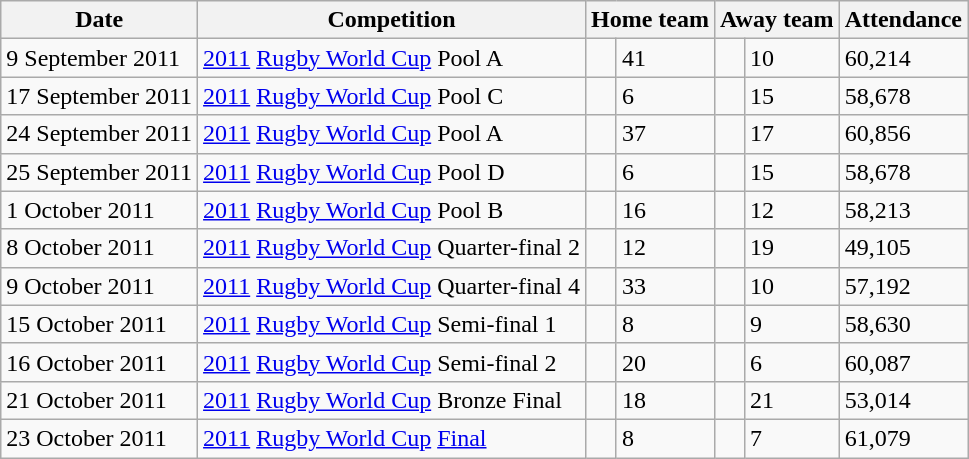<table class="wikitable">
<tr>
<th>Date</th>
<th>Competition</th>
<th colspan=2>Home team</th>
<th colspan=2>Away team</th>
<th>Attendance</th>
</tr>
<tr>
<td>9 September 2011</td>
<td><a href='#'>2011</a> <a href='#'>Rugby World Cup</a> Pool A</td>
<td></td>
<td>41</td>
<td></td>
<td>10</td>
<td>60,214</td>
</tr>
<tr>
<td>17 September 2011</td>
<td><a href='#'>2011</a> <a href='#'>Rugby World Cup</a> Pool C</td>
<td></td>
<td>6</td>
<td></td>
<td>15</td>
<td>58,678</td>
</tr>
<tr>
<td>24 September 2011</td>
<td><a href='#'>2011</a> <a href='#'>Rugby World Cup</a> Pool A</td>
<td></td>
<td>37</td>
<td></td>
<td>17</td>
<td>60,856</td>
</tr>
<tr>
<td>25 September 2011</td>
<td><a href='#'>2011</a> <a href='#'>Rugby World Cup</a> Pool D</td>
<td></td>
<td>6</td>
<td></td>
<td>15</td>
<td>58,678</td>
</tr>
<tr>
<td>1 October 2011</td>
<td><a href='#'>2011</a> <a href='#'>Rugby World Cup</a> Pool B</td>
<td></td>
<td>16</td>
<td></td>
<td>12</td>
<td>58,213</td>
</tr>
<tr>
<td>8 October 2011</td>
<td><a href='#'>2011</a> <a href='#'>Rugby World Cup</a> Quarter-final 2</td>
<td></td>
<td>12</td>
<td></td>
<td>19</td>
<td>49,105</td>
</tr>
<tr>
<td>9 October 2011</td>
<td><a href='#'>2011</a> <a href='#'>Rugby World Cup</a> Quarter-final 4</td>
<td></td>
<td>33</td>
<td></td>
<td>10</td>
<td>57,192</td>
</tr>
<tr>
<td>15 October 2011</td>
<td><a href='#'>2011</a> <a href='#'>Rugby World Cup</a> Semi-final 1</td>
<td></td>
<td>8</td>
<td></td>
<td>9</td>
<td>58,630</td>
</tr>
<tr>
<td>16 October 2011</td>
<td><a href='#'>2011</a> <a href='#'>Rugby World Cup</a> Semi-final 2</td>
<td></td>
<td>20</td>
<td></td>
<td>6</td>
<td>60,087</td>
</tr>
<tr>
<td>21 October 2011</td>
<td><a href='#'>2011</a> <a href='#'>Rugby World Cup</a> Bronze Final</td>
<td></td>
<td>18</td>
<td></td>
<td>21</td>
<td>53,014</td>
</tr>
<tr>
<td>23 October 2011</td>
<td><a href='#'>2011</a> <a href='#'>Rugby World Cup</a> <a href='#'>Final</a></td>
<td></td>
<td>8</td>
<td></td>
<td>7</td>
<td>61,079</td>
</tr>
</table>
